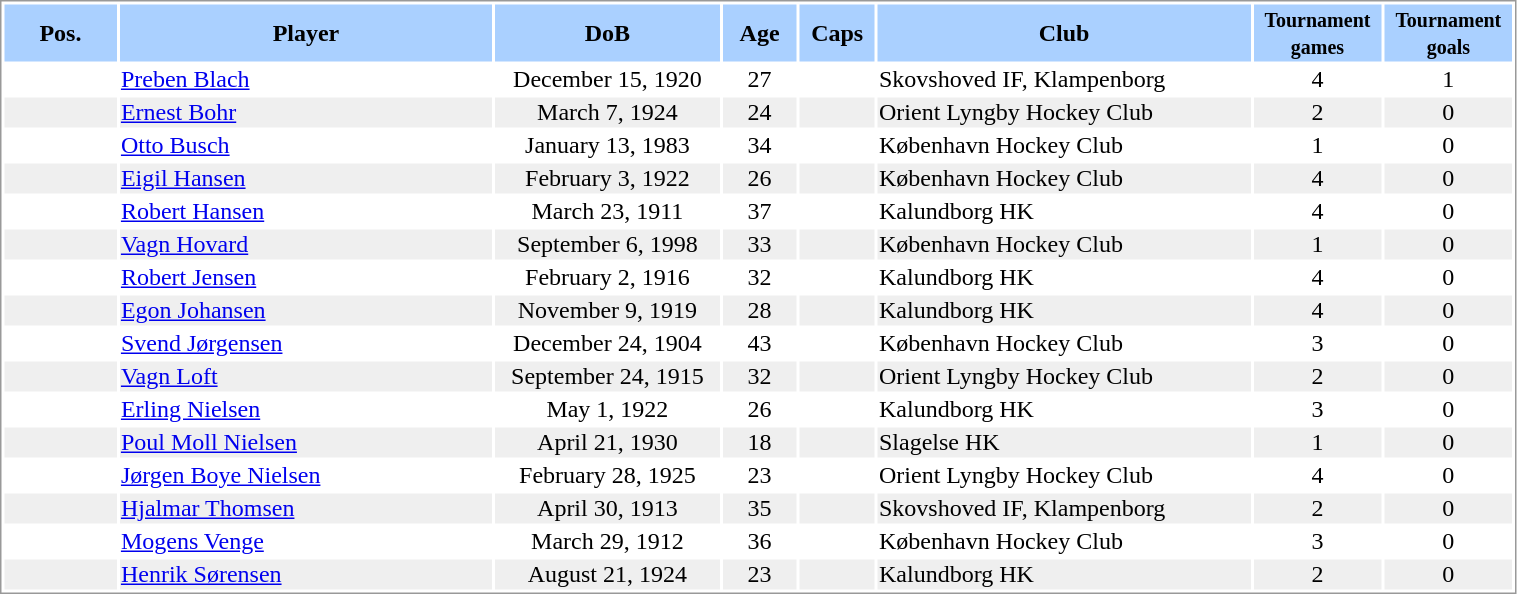<table border="0" width="80%" style="border: 1px solid #999; background-color:#FFFFFF; text-align:center">
<tr align="center" bgcolor="#AAD0FF">
<th width=6%>Pos.</th>
<th width=20%>Player</th>
<th width=12%>DoB</th>
<th width=4%>Age</th>
<th width=4%>Caps</th>
<th width=20%>Club</th>
<th width=5%><small>Tournament<br>games</small></th>
<th width=5%><small>Tournament<br>goals</small></th>
</tr>
<tr>
<td></td>
<td align="left"><a href='#'>Preben Blach</a></td>
<td>December 15, 1920</td>
<td>27</td>
<td></td>
<td align="left"> Skovshoved IF, Klampenborg</td>
<td>4</td>
<td>1</td>
</tr>
<tr bgcolor="#EFEFEF">
<td></td>
<td align="left"><a href='#'>Ernest Bohr</a></td>
<td>March 7, 1924</td>
<td>24</td>
<td></td>
<td align="left"> Orient Lyngby Hockey Club</td>
<td>2</td>
<td>0</td>
</tr>
<tr>
<td></td>
<td align="left"><a href='#'>Otto Busch</a></td>
<td>January 13, 1983</td>
<td>34</td>
<td></td>
<td align="left"> København Hockey Club</td>
<td>1</td>
<td>0</td>
</tr>
<tr bgcolor="#EFEFEF">
<td></td>
<td align="left"><a href='#'>Eigil Hansen</a></td>
<td>February 3, 1922</td>
<td>26</td>
<td></td>
<td align="left"> København Hockey Club</td>
<td>4</td>
<td>0</td>
</tr>
<tr>
<td></td>
<td align="left"><a href='#'>Robert Hansen</a></td>
<td>March 23, 1911</td>
<td>37</td>
<td></td>
<td align="left"> Kalundborg HK</td>
<td>4</td>
<td>0</td>
</tr>
<tr bgcolor="#EFEFEF">
<td></td>
<td align="left"><a href='#'>Vagn Hovard</a></td>
<td>September 6, 1998</td>
<td>33</td>
<td></td>
<td align="left"> København Hockey Club</td>
<td>1</td>
<td>0</td>
</tr>
<tr>
<td></td>
<td align="left"><a href='#'>Robert Jensen</a></td>
<td>February 2, 1916</td>
<td>32</td>
<td></td>
<td align="left"> Kalundborg HK</td>
<td>4</td>
<td>0</td>
</tr>
<tr bgcolor="#EFEFEF">
<td></td>
<td align="left"><a href='#'>Egon Johansen</a></td>
<td>November 9, 1919</td>
<td>28</td>
<td></td>
<td align="left"> Kalundborg HK</td>
<td>4</td>
<td>0</td>
</tr>
<tr>
<td></td>
<td align="left"><a href='#'>Svend Jørgensen</a></td>
<td>December 24, 1904</td>
<td>43</td>
<td></td>
<td align="left"> København Hockey Club</td>
<td>3</td>
<td>0</td>
</tr>
<tr bgcolor="#EFEFEF">
<td></td>
<td align="left"><a href='#'>Vagn Loft</a></td>
<td>September 24, 1915</td>
<td>32</td>
<td></td>
<td align="left"> Orient Lyngby Hockey Club</td>
<td>2</td>
<td>0</td>
</tr>
<tr>
<td></td>
<td align="left"><a href='#'>Erling Nielsen</a></td>
<td>May 1, 1922</td>
<td>26</td>
<td></td>
<td align="left"> Kalundborg HK</td>
<td>3</td>
<td>0</td>
</tr>
<tr bgcolor="#EFEFEF">
<td></td>
<td align="left"><a href='#'>Poul Moll Nielsen</a></td>
<td>April 21, 1930</td>
<td>18</td>
<td></td>
<td align="left"> Slagelse HK</td>
<td>1</td>
<td>0</td>
</tr>
<tr>
<td></td>
<td align="left"><a href='#'>Jørgen Boye Nielsen</a></td>
<td>February 28, 1925</td>
<td>23</td>
<td></td>
<td align="left"> Orient Lyngby Hockey Club</td>
<td>4</td>
<td>0</td>
</tr>
<tr bgcolor="#EFEFEF">
<td></td>
<td align="left"><a href='#'>Hjalmar Thomsen</a></td>
<td>April 30, 1913</td>
<td>35</td>
<td></td>
<td align="left"> Skovshoved IF, Klampenborg</td>
<td>2</td>
<td>0</td>
</tr>
<tr>
<td></td>
<td align="left"><a href='#'>Mogens Venge</a></td>
<td>March 29, 1912</td>
<td>36</td>
<td></td>
<td align="left"> København Hockey Club</td>
<td>3</td>
<td>0</td>
</tr>
<tr bgcolor="#EFEFEF">
<td></td>
<td align="left"><a href='#'>Henrik Sørensen</a></td>
<td>August 21, 1924</td>
<td>23</td>
<td></td>
<td align="left"> Kalundborg HK</td>
<td>2</td>
<td>0</td>
</tr>
</table>
